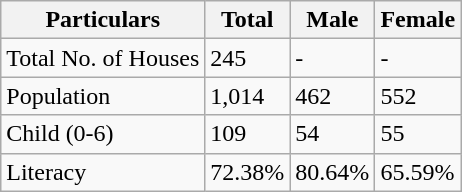<table class="wikitable">
<tr>
<th><strong>Particulars</strong></th>
<th><strong>Total</strong></th>
<th><strong>Male</strong></th>
<th><strong>Female</strong></th>
</tr>
<tr>
<td>Total No. of Houses</td>
<td>245</td>
<td>-</td>
<td>-</td>
</tr>
<tr>
<td>Population</td>
<td>1,014</td>
<td>462</td>
<td>552</td>
</tr>
<tr>
<td>Child (0-6)</td>
<td>109</td>
<td>54</td>
<td>55</td>
</tr>
<tr>
<td>Literacy</td>
<td>72.38%</td>
<td>80.64%</td>
<td>65.59%</td>
</tr>
</table>
